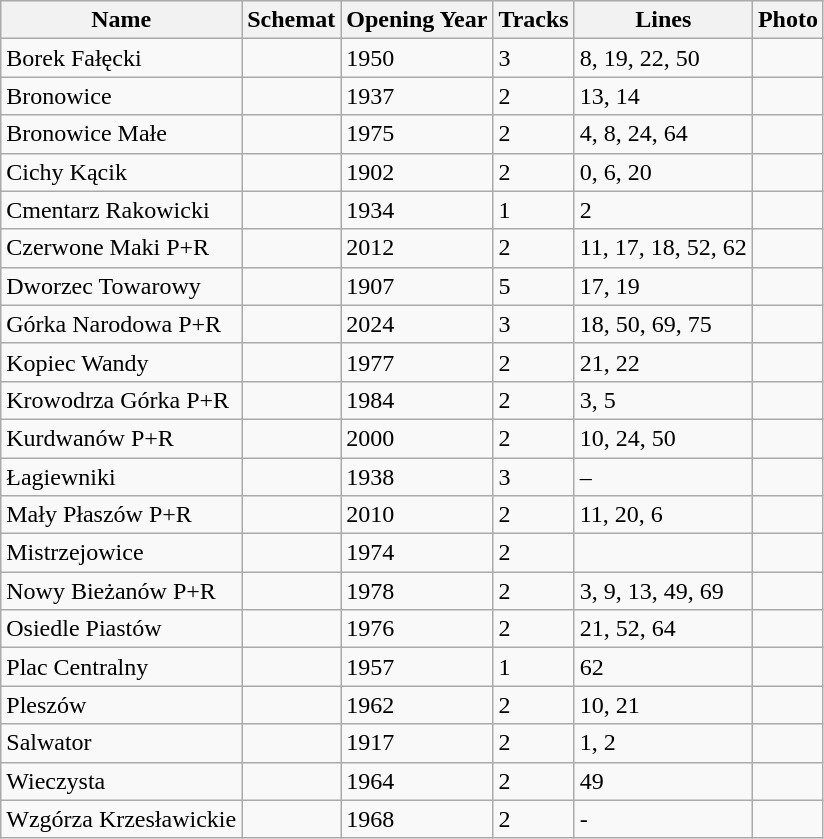<table class="wikitable sortable" border="1">
<tr>
<th>Name</th>
<th class="unsortable">Schemat</th>
<th>Opening Year</th>
<th>Tracks</th>
<th class="unsortable">Lines</th>
<th>Photo</th>
</tr>
<tr>
<td>Borek Fałęcki</td>
<td></td>
<td>1950</td>
<td>3</td>
<td>8, 19, 22, 50</td>
<td></td>
</tr>
<tr>
<td>Bronowice</td>
<td></td>
<td>1937</td>
<td>2</td>
<td>13, 14</td>
<td></td>
</tr>
<tr>
<td>Bronowice Małe</td>
<td></td>
<td>1975</td>
<td>2</td>
<td>4, 8, 24, 64</td>
<td></td>
</tr>
<tr>
<td>Cichy Kącik</td>
<td></td>
<td>1902</td>
<td>2</td>
<td>0, 6, 20</td>
<td></td>
</tr>
<tr>
<td>Cmentarz Rakowicki</td>
<td></td>
<td>1934</td>
<td>1</td>
<td>2</td>
<td></td>
</tr>
<tr>
<td>Czerwone Maki P+R</td>
<td></td>
<td>2012</td>
<td>2</td>
<td>11, 17, 18, 52, 62</td>
<td></td>
</tr>
<tr>
<td>Dworzec Towarowy</td>
<td></td>
<td>1907</td>
<td>5</td>
<td>17, 19</td>
<td></td>
</tr>
<tr>
<td>Górka Narodowa P+R</td>
<td></td>
<td>2024</td>
<td>3</td>
<td>18, 50, 69, 75</td>
<td></td>
</tr>
<tr>
<td>Kopiec Wandy</td>
<td></td>
<td>1977</td>
<td>2</td>
<td>21, 22</td>
<td></td>
</tr>
<tr>
<td>Krowodrza Górka P+R</td>
<td></td>
<td>1984</td>
<td>2</td>
<td>3, 5</td>
<td></td>
</tr>
<tr>
<td>Kurdwanów P+R</td>
<td></td>
<td>2000</td>
<td>2</td>
<td>10, 24, 50</td>
<td></td>
</tr>
<tr>
<td>Łagiewniki</td>
<td></td>
<td>1938</td>
<td>3</td>
<td>–</td>
<td></td>
</tr>
<tr>
<td>Mały Płaszów P+R</td>
<td></td>
<td>2010</td>
<td>2</td>
<td>11, 20, 6</td>
<td></td>
</tr>
<tr>
<td>Mistrzejowice</td>
<td></td>
<td>1974</td>
<td>2</td>
<td></td>
<td></td>
</tr>
<tr>
<td>Nowy Bieżanów P+R</td>
<td></td>
<td>1978</td>
<td>2</td>
<td>3, 9, 13, 49, 69</td>
<td></td>
</tr>
<tr>
<td>Osiedle Piastów</td>
<td></td>
<td>1976</td>
<td>2</td>
<td>21, 52, 64</td>
<td></td>
</tr>
<tr>
<td>Plac Centralny</td>
<td></td>
<td>1957</td>
<td>1</td>
<td>62</td>
<td></td>
</tr>
<tr>
<td>Pleszów</td>
<td></td>
<td>1962</td>
<td>2</td>
<td>10, 21</td>
<td></td>
</tr>
<tr>
<td>Salwator</td>
<td></td>
<td>1917</td>
<td>2</td>
<td>1, 2</td>
<td></td>
</tr>
<tr>
<td>Wieczysta</td>
<td></td>
<td>1964</td>
<td>2</td>
<td>49</td>
<td></td>
</tr>
<tr>
<td>Wzgórza Krzesławickie</td>
<td></td>
<td>1968</td>
<td>2</td>
<td>-</td>
<td></td>
</tr>
</table>
